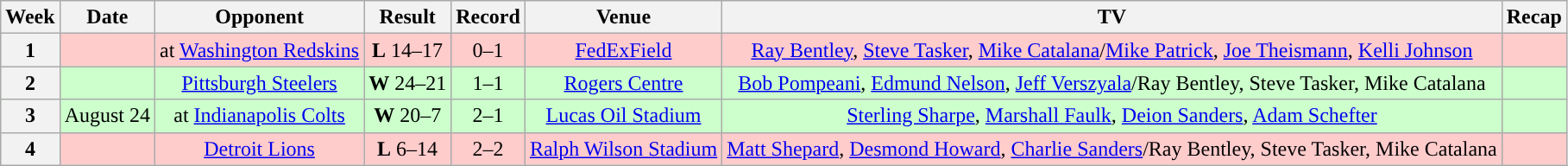<table class="wikitable" style="text-align:center">
<tr>
<th>Week</th>
<th>Date</th>
<th>Opponent</th>
<th>Result</th>
<th>Record</th>
<th>Venue</th>
<th>TV</th>
<th>Recap</th>
</tr>
<tr style="background:#fcc">
<th>1</th>
<td></td>
<td>at <a href='#'>Washington Redskins</a></td>
<td><strong>L</strong> 14–17</td>
<td>0–1</td>
<td><a href='#'>FedExField</a></td>
<td><a href='#'>Ray Bentley</a>, <a href='#'>Steve Tasker</a>, <a href='#'>Mike Catalana</a>/<a href='#'>Mike Patrick</a>, <a href='#'>Joe Theismann</a>, <a href='#'>Kelli Johnson</a></td>
<td></td>
</tr>
<tr style="background:#cfc">
<th>2</th>
<td></td>
<td><a href='#'>Pittsburgh Steelers</a></td>
<td><strong>W</strong> 24–21</td>
<td>1–1</td>
<td> <a href='#'>Rogers Centre</a> </td>
<td><a href='#'>Bob Pompeani</a>, <a href='#'>Edmund Nelson</a>, <a href='#'>Jeff Verszyala</a>/Ray Bentley, Steve Tasker, Mike Catalana</td>
<td></td>
</tr>
<tr style="background:#cfc">
<th>3</th>
<td>August 24</td>
<td>at <a href='#'>Indianapolis Colts</a></td>
<td><strong>W</strong> 20–7</td>
<td>2–1</td>
<td><a href='#'>Lucas Oil Stadium</a></td>
<td><a href='#'>Sterling Sharpe</a>, <a href='#'>Marshall Faulk</a>, <a href='#'>Deion Sanders</a>, <a href='#'>Adam Schefter</a></td>
<td></td>
</tr>
<tr style="background:#fcc">
<th>4</th>
<td></td>
<td><a href='#'>Detroit Lions</a></td>
<td><strong>L</strong> 6–14</td>
<td>2–2</td>
<td><a href='#'>Ralph Wilson Stadium</a></td>
<td><a href='#'>Matt Shepard</a>, <a href='#'>Desmond Howard</a>, <a href='#'>Charlie Sanders</a>/Ray Bentley, Steve Tasker, Mike Catalana</td>
<td></td>
</tr>
</table>
